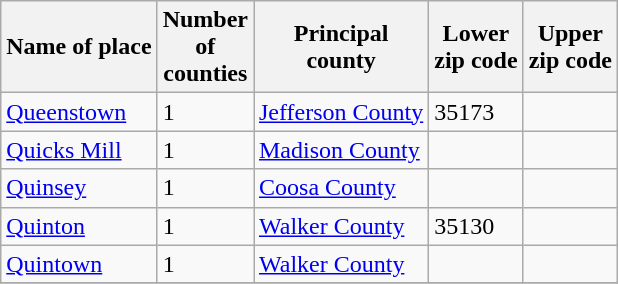<table class="wikitable">
<tr>
<th>Name of place</th>
<th>Number<br>of<br>counties</th>
<th>Principal<br>county</th>
<th>Lower <br>zip code</th>
<th>Upper <br>zip code</th>
</tr>
<tr>
<td><a href='#'>Queenstown</a></td>
<td>1</td>
<td><a href='#'>Jefferson County</a></td>
<td>35173</td>
<td> </td>
</tr>
<tr>
<td><a href='#'>Quicks Mill</a></td>
<td>1</td>
<td><a href='#'>Madison County</a></td>
<td> </td>
<td> </td>
</tr>
<tr>
<td><a href='#'>Quinsey</a></td>
<td>1</td>
<td><a href='#'>Coosa County</a></td>
<td> </td>
<td> </td>
</tr>
<tr>
<td><a href='#'>Quinton</a></td>
<td>1</td>
<td><a href='#'>Walker County</a></td>
<td>35130</td>
<td> </td>
</tr>
<tr>
<td><a href='#'>Quintown</a></td>
<td>1</td>
<td><a href='#'>Walker County</a></td>
<td> </td>
<td> </td>
</tr>
<tr>
</tr>
</table>
